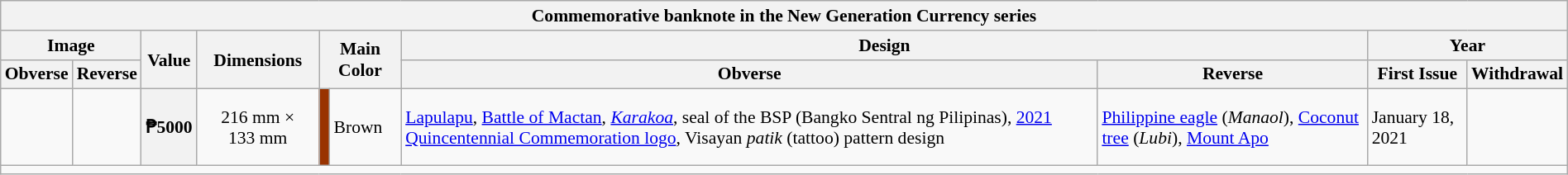<table class="wikitable"  style="margin:auto; font-size:90%;">
<tr>
<th colspan="10">Commemorative banknote in the New Generation Currency series</th>
</tr>
<tr>
<th colspan="2">Image</th>
<th rowspan="2">Value</th>
<th rowspan="2">Dimensions</th>
<th rowspan="2" colspan="2">Main Color</th>
<th colspan="2">Design</th>
<th colspan="2">Year</th>
</tr>
<tr>
<th>Obverse</th>
<th>Reverse</th>
<th>Obverse</th>
<th>Reverse</th>
<th>First Issue</th>
<th>Withdrawal</th>
</tr>
<tr style="height:62px">
<td style="text-align:center;"></td>
<td style="text-align:center;"></td>
<th>₱5000</th>
<td style="text-align:center;">216 mm × 133 mm</td>
<td style="text-align:center; background:#993300;"></td>
<td>Brown</td>
<td><a href='#'>Lapulapu</a>, <a href='#'>Battle of Mactan</a>, <em><a href='#'>Karakoa</a></em>, seal of the BSP (Bangko Sentral ng Pilipinas), <a href='#'>2021 Quincentennial Commemoration logo</a>, Visayan <em>patik</em> (tattoo) pattern design</td>
<td><a href='#'>Philippine eagle</a> (<em>Manaol</em>), <a href='#'>Coconut tree</a> (<em>Lubi</em>), <a href='#'>Mount Apo</a></td>
<td>January 18, 2021</td>
<td></td>
</tr>
<tr>
<td colspan="10"></td>
</tr>
</table>
